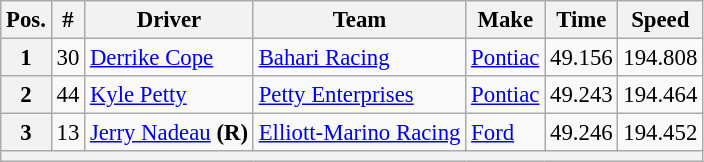<table class="wikitable" style="font-size:95%">
<tr>
<th>Pos.</th>
<th>#</th>
<th>Driver</th>
<th>Team</th>
<th>Make</th>
<th>Time</th>
<th>Speed</th>
</tr>
<tr>
<th>1</th>
<td>30</td>
<td><a href='#'>Derrike Cope</a></td>
<td><a href='#'>Bahari Racing</a></td>
<td><a href='#'>Pontiac</a></td>
<td>49.156</td>
<td>194.808</td>
</tr>
<tr>
<th>2</th>
<td>44</td>
<td><a href='#'>Kyle Petty</a></td>
<td><a href='#'>Petty Enterprises</a></td>
<td><a href='#'>Pontiac</a></td>
<td>49.243</td>
<td>194.464</td>
</tr>
<tr>
<th>3</th>
<td>13</td>
<td><a href='#'>Jerry Nadeau</a> <strong>(R)</strong></td>
<td><a href='#'>Elliott-Marino Racing</a></td>
<td><a href='#'>Ford</a></td>
<td>49.246</td>
<td>194.452</td>
</tr>
<tr>
<th colspan="7"></th>
</tr>
</table>
